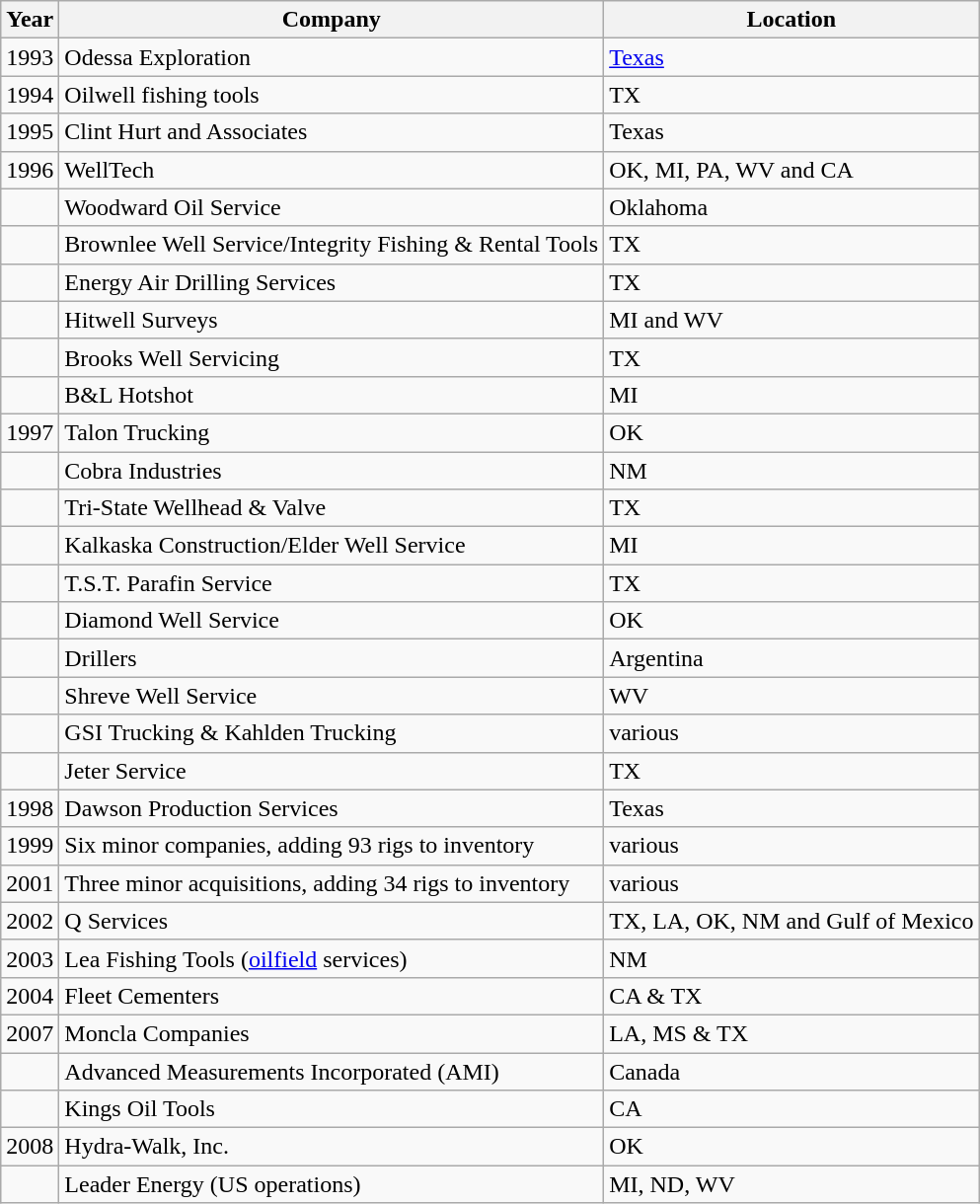<table class="wikitable">
<tr>
<th>Year</th>
<th>Company</th>
<th>Location</th>
</tr>
<tr>
<td>1993</td>
<td>Odessa Exploration</td>
<td><a href='#'>Texas</a></td>
</tr>
<tr>
<td>1994</td>
<td>Oilwell fishing tools</td>
<td>TX</td>
</tr>
<tr>
<td>1995</td>
<td>Clint Hurt and Associates</td>
<td>Texas</td>
</tr>
<tr>
<td>1996</td>
<td>WellTech</td>
<td>OK, MI, PA, WV and CA</td>
</tr>
<tr>
<td></td>
<td>Woodward Oil Service</td>
<td>Oklahoma</td>
</tr>
<tr>
<td></td>
<td>Brownlee Well Service/Integrity Fishing & Rental Tools</td>
<td>TX</td>
</tr>
<tr>
<td></td>
<td>Energy Air Drilling Services</td>
<td>TX</td>
</tr>
<tr>
<td></td>
<td>Hitwell Surveys</td>
<td>MI and WV</td>
</tr>
<tr>
<td></td>
<td>Brooks Well Servicing</td>
<td>TX</td>
</tr>
<tr>
<td></td>
<td>B&L Hotshot</td>
<td>MI</td>
</tr>
<tr>
<td>1997</td>
<td>Talon Trucking</td>
<td>OK</td>
</tr>
<tr>
<td></td>
<td>Cobra Industries</td>
<td>NM</td>
</tr>
<tr>
<td></td>
<td>Tri-State Wellhead & Valve</td>
<td>TX</td>
</tr>
<tr>
<td></td>
<td>Kalkaska Construction/Elder Well Service</td>
<td>MI</td>
</tr>
<tr>
<td></td>
<td>T.S.T. Parafin Service</td>
<td>TX</td>
</tr>
<tr>
<td></td>
<td>Diamond Well Service</td>
<td>OK</td>
</tr>
<tr>
<td></td>
<td>Drillers</td>
<td>Argentina</td>
</tr>
<tr>
<td></td>
<td>Shreve Well Service</td>
<td>WV</td>
</tr>
<tr>
<td></td>
<td>GSI Trucking & Kahlden Trucking</td>
<td>various</td>
</tr>
<tr>
<td></td>
<td>Jeter Service</td>
<td>TX</td>
</tr>
<tr>
<td>1998</td>
<td>Dawson Production Services</td>
<td>Texas</td>
</tr>
<tr>
<td>1999</td>
<td>Six minor companies, adding 93 rigs to inventory</td>
<td>various</td>
</tr>
<tr>
<td>2001</td>
<td>Three minor acquisitions, adding 34 rigs to inventory</td>
<td>various</td>
</tr>
<tr>
<td>2002</td>
<td>Q Services</td>
<td>TX, LA, OK, NM and Gulf of Mexico</td>
</tr>
<tr>
<td>2003</td>
<td>Lea Fishing Tools (<a href='#'>oilfield</a> services)</td>
<td>NM</td>
</tr>
<tr>
<td>2004</td>
<td>Fleet Cementers</td>
<td>CA & TX</td>
</tr>
<tr>
<td>2007</td>
<td>Moncla Companies</td>
<td>LA, MS & TX</td>
</tr>
<tr>
<td></td>
<td>Advanced Measurements Incorporated (AMI)</td>
<td>Canada</td>
</tr>
<tr>
<td></td>
<td>Kings Oil Tools</td>
<td>CA</td>
</tr>
<tr>
<td>2008</td>
<td>Hydra-Walk, Inc.</td>
<td>OK</td>
</tr>
<tr>
<td></td>
<td>Leader Energy (US operations)</td>
<td>MI, ND, WV</td>
</tr>
</table>
